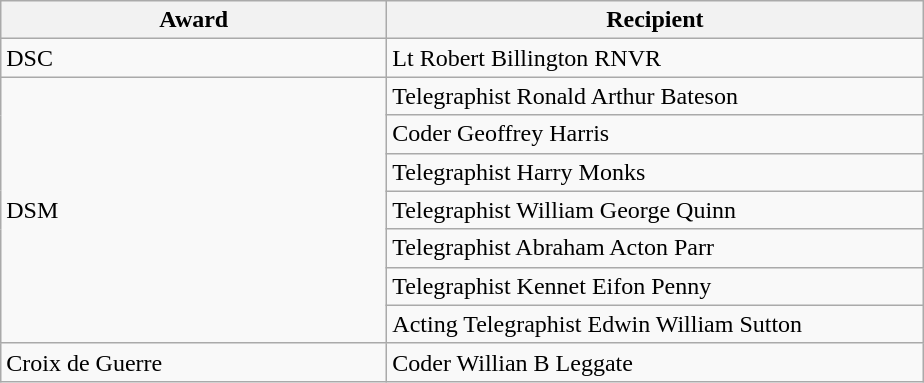<table class="wikitable">
<tr>
<th scope="col" width="250">Award</th>
<th scope="col" width="350">Recipient</th>
</tr>
<tr>
<td>DSC</td>
<td>Lt Robert Billington RNVR</td>
</tr>
<tr>
<td rowspan="7">DSM</td>
<td>Telegraphist Ronald Arthur Bateson</td>
</tr>
<tr>
<td>Coder Geoffrey Harris</td>
</tr>
<tr>
<td>Telegraphist Harry Monks</td>
</tr>
<tr>
<td>Telegraphist William George Quinn</td>
</tr>
<tr>
<td>Telegraphist Abraham Acton Parr</td>
</tr>
<tr>
<td>Telegraphist Kennet Eifon Penny</td>
</tr>
<tr>
<td>Acting Telegraphist Edwin William Sutton</td>
</tr>
<tr>
<td>Croix de Guerre</td>
<td>Coder Willian B Leggate</td>
</tr>
</table>
